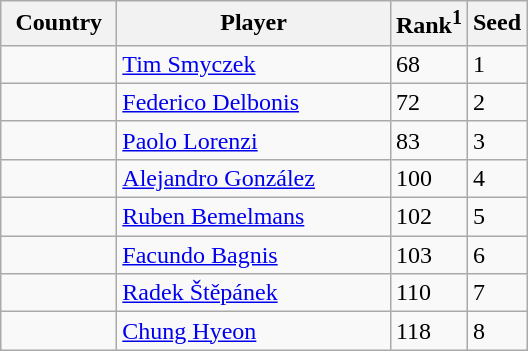<table class="sortable wikitable">
<tr>
<th width="70">Country</th>
<th width="175">Player</th>
<th>Rank<sup>1</sup></th>
<th>Seed</th>
</tr>
<tr>
<td></td>
<td><a href='#'>Tim Smyczek</a></td>
<td>68</td>
<td>1</td>
</tr>
<tr>
<td></td>
<td><a href='#'>Federico Delbonis</a></td>
<td>72</td>
<td>2</td>
</tr>
<tr>
<td></td>
<td><a href='#'>Paolo Lorenzi</a></td>
<td>83</td>
<td>3</td>
</tr>
<tr>
<td></td>
<td><a href='#'>Alejandro González</a></td>
<td>100</td>
<td>4</td>
</tr>
<tr>
<td></td>
<td><a href='#'>Ruben Bemelmans</a></td>
<td>102</td>
<td>5</td>
</tr>
<tr>
<td></td>
<td><a href='#'>Facundo Bagnis</a></td>
<td>103</td>
<td>6</td>
</tr>
<tr>
<td></td>
<td><a href='#'>Radek Štěpánek</a></td>
<td>110</td>
<td>7</td>
</tr>
<tr>
<td></td>
<td><a href='#'>Chung Hyeon</a></td>
<td>118</td>
<td>8</td>
</tr>
</table>
